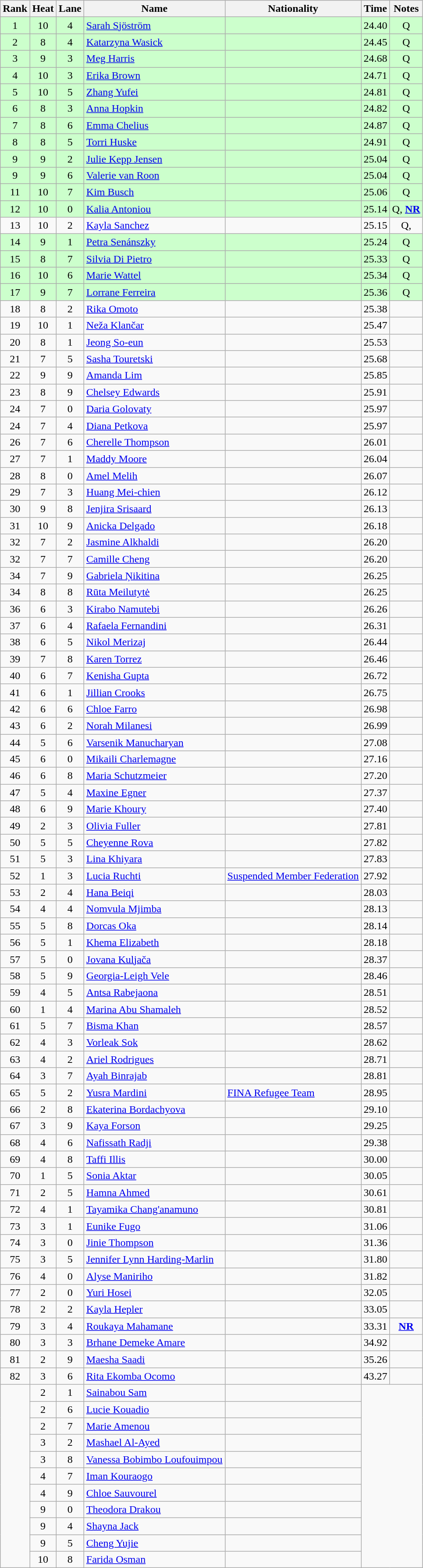<table class="wikitable sortable" style="text-align:center">
<tr>
<th>Rank</th>
<th>Heat</th>
<th>Lane</th>
<th>Name</th>
<th>Nationality</th>
<th>Time</th>
<th>Notes</th>
</tr>
<tr bgcolor=ccffcc>
<td>1</td>
<td>10</td>
<td>4</td>
<td align=left><a href='#'>Sarah Sjöström</a></td>
<td align=left></td>
<td>24.40</td>
<td>Q</td>
</tr>
<tr bgcolor=ccffcc>
<td>2</td>
<td>8</td>
<td>4</td>
<td align=left><a href='#'>Katarzyna Wasick</a></td>
<td align=left></td>
<td>24.45</td>
<td>Q</td>
</tr>
<tr bgcolor=ccffcc>
<td>3</td>
<td>9</td>
<td>3</td>
<td align=left><a href='#'>Meg Harris</a></td>
<td align=left></td>
<td>24.68</td>
<td>Q</td>
</tr>
<tr bgcolor=ccffcc>
<td>4</td>
<td>10</td>
<td>3</td>
<td align=left><a href='#'>Erika Brown</a></td>
<td align=left></td>
<td>24.71</td>
<td>Q</td>
</tr>
<tr bgcolor=ccffcc>
<td>5</td>
<td>10</td>
<td>5</td>
<td align=left><a href='#'>Zhang Yufei</a></td>
<td align=left></td>
<td>24.81</td>
<td>Q</td>
</tr>
<tr bgcolor=ccffcc>
<td>6</td>
<td>8</td>
<td>3</td>
<td align=left><a href='#'>Anna Hopkin</a></td>
<td align=left></td>
<td>24.82</td>
<td>Q</td>
</tr>
<tr bgcolor=ccffcc>
<td>7</td>
<td>8</td>
<td>6</td>
<td align=left><a href='#'>Emma Chelius</a></td>
<td align=left></td>
<td>24.87</td>
<td>Q</td>
</tr>
<tr bgcolor=ccffcc>
<td>8</td>
<td>8</td>
<td>5</td>
<td align=left><a href='#'>Torri Huske</a></td>
<td align=left></td>
<td>24.91</td>
<td>Q</td>
</tr>
<tr bgcolor=ccffcc>
<td>9</td>
<td>9</td>
<td>2</td>
<td align=left><a href='#'>Julie Kepp Jensen</a></td>
<td align=left></td>
<td>25.04</td>
<td>Q</td>
</tr>
<tr bgcolor=ccffcc>
<td>9</td>
<td>9</td>
<td>6</td>
<td align=left><a href='#'>Valerie van Roon</a></td>
<td align=left></td>
<td>25.04</td>
<td>Q</td>
</tr>
<tr bgcolor=ccffcc>
<td>11</td>
<td>10</td>
<td>7</td>
<td align=left><a href='#'>Kim Busch</a></td>
<td align=left></td>
<td>25.06</td>
<td>Q</td>
</tr>
<tr bgcolor=ccffcc>
<td>12</td>
<td>10</td>
<td>0</td>
<td align=left><a href='#'>Kalia Antoniou</a></td>
<td align=left></td>
<td>25.14</td>
<td>Q, <strong><a href='#'>NR</a></strong></td>
</tr>
<tr>
<td>13</td>
<td>10</td>
<td>2</td>
<td align=left><a href='#'>Kayla Sanchez</a></td>
<td align=left></td>
<td>25.15</td>
<td>Q, </td>
</tr>
<tr bgcolor=ccffcc>
<td>14</td>
<td>9</td>
<td>1</td>
<td align=left><a href='#'>Petra Senánszky</a></td>
<td align=left></td>
<td>25.24</td>
<td>Q</td>
</tr>
<tr bgcolor=ccffcc>
<td>15</td>
<td>8</td>
<td>7</td>
<td align=left><a href='#'>Silvia Di Pietro</a></td>
<td align=left></td>
<td>25.33</td>
<td>Q</td>
</tr>
<tr bgcolor=ccffcc>
<td>16</td>
<td>10</td>
<td>6</td>
<td align=left><a href='#'>Marie Wattel</a></td>
<td align=left></td>
<td>25.34</td>
<td>Q</td>
</tr>
<tr bgcolor=ccffcc>
<td>17</td>
<td>9</td>
<td>7</td>
<td align=left><a href='#'>Lorrane Ferreira</a></td>
<td align=left></td>
<td>25.36</td>
<td>Q</td>
</tr>
<tr>
<td>18</td>
<td>8</td>
<td>2</td>
<td align=left><a href='#'>Rika Omoto</a></td>
<td align=left></td>
<td>25.38</td>
<td></td>
</tr>
<tr>
<td>19</td>
<td>10</td>
<td>1</td>
<td align=left><a href='#'>Neža Klančar</a></td>
<td align=left></td>
<td>25.47</td>
<td></td>
</tr>
<tr>
<td>20</td>
<td>8</td>
<td>1</td>
<td align=left><a href='#'>Jeong So-eun</a></td>
<td align=left></td>
<td>25.53</td>
<td></td>
</tr>
<tr>
<td>21</td>
<td>7</td>
<td>5</td>
<td align=left><a href='#'>Sasha Touretski</a></td>
<td align=left></td>
<td>25.68</td>
<td></td>
</tr>
<tr>
<td>22</td>
<td>9</td>
<td>9</td>
<td align=left><a href='#'>Amanda Lim</a></td>
<td align=left></td>
<td>25.85</td>
<td></td>
</tr>
<tr>
<td>23</td>
<td>8</td>
<td>9</td>
<td align=left><a href='#'>Chelsey Edwards</a></td>
<td align=left></td>
<td>25.91</td>
<td></td>
</tr>
<tr>
<td>24</td>
<td>7</td>
<td>0</td>
<td align=left><a href='#'>Daria Golovaty</a></td>
<td align=left></td>
<td>25.97</td>
<td></td>
</tr>
<tr>
<td>24</td>
<td>7</td>
<td>4</td>
<td align=left><a href='#'>Diana Petkova</a></td>
<td align=left></td>
<td>25.97</td>
<td></td>
</tr>
<tr>
<td>26</td>
<td>7</td>
<td>6</td>
<td align=left><a href='#'>Cherelle Thompson</a></td>
<td align=left></td>
<td>26.01</td>
<td></td>
</tr>
<tr>
<td>27</td>
<td>7</td>
<td>1</td>
<td align=left><a href='#'>Maddy Moore</a></td>
<td align=left></td>
<td>26.04</td>
<td></td>
</tr>
<tr>
<td>28</td>
<td>8</td>
<td>0</td>
<td align=left><a href='#'>Amel Melih</a></td>
<td align=left></td>
<td>26.07</td>
<td></td>
</tr>
<tr>
<td>29</td>
<td>7</td>
<td>3</td>
<td align=left><a href='#'>Huang Mei-chien</a></td>
<td align=left></td>
<td>26.12</td>
<td></td>
</tr>
<tr>
<td>30</td>
<td>9</td>
<td>8</td>
<td align=left><a href='#'>Jenjira Srisaard</a></td>
<td align=left></td>
<td>26.13</td>
<td></td>
</tr>
<tr>
<td>31</td>
<td>10</td>
<td>9</td>
<td align=left><a href='#'>Anicka Delgado</a></td>
<td align=left></td>
<td>26.18</td>
<td></td>
</tr>
<tr>
<td>32</td>
<td>7</td>
<td>2</td>
<td align=left><a href='#'>Jasmine Alkhaldi</a></td>
<td align=left></td>
<td>26.20</td>
<td></td>
</tr>
<tr>
<td>32</td>
<td>7</td>
<td>7</td>
<td align=left><a href='#'>Camille Cheng</a></td>
<td align=left></td>
<td>26.20</td>
<td></td>
</tr>
<tr>
<td>34</td>
<td>7</td>
<td>9</td>
<td align=left><a href='#'>Gabriela Ņikitina</a></td>
<td align=left></td>
<td>26.25</td>
<td></td>
</tr>
<tr>
<td>34</td>
<td>8</td>
<td>8</td>
<td align=left><a href='#'>Rūta Meilutytė</a></td>
<td align=left></td>
<td>26.25</td>
<td></td>
</tr>
<tr>
<td>36</td>
<td>6</td>
<td>3</td>
<td align=left><a href='#'>Kirabo Namutebi</a></td>
<td align=left></td>
<td>26.26</td>
<td></td>
</tr>
<tr>
<td>37</td>
<td>6</td>
<td>4</td>
<td align=left><a href='#'>Rafaela Fernandini</a></td>
<td align=left></td>
<td>26.31</td>
<td></td>
</tr>
<tr>
<td>38</td>
<td>6</td>
<td>5</td>
<td align=left><a href='#'>Nikol Merizaj</a></td>
<td align=left></td>
<td>26.44</td>
<td></td>
</tr>
<tr>
<td>39</td>
<td>7</td>
<td>8</td>
<td align=left><a href='#'>Karen Torrez</a></td>
<td align=left></td>
<td>26.46</td>
<td></td>
</tr>
<tr>
<td>40</td>
<td>6</td>
<td>7</td>
<td align=left><a href='#'>Kenisha Gupta</a></td>
<td align=left></td>
<td>26.72</td>
<td></td>
</tr>
<tr>
<td>41</td>
<td>6</td>
<td>1</td>
<td align=left><a href='#'>Jillian Crooks</a></td>
<td align=left></td>
<td>26.75</td>
<td></td>
</tr>
<tr>
<td>42</td>
<td>6</td>
<td>6</td>
<td align=left><a href='#'>Chloe Farro</a></td>
<td align=left></td>
<td>26.98</td>
<td></td>
</tr>
<tr>
<td>43</td>
<td>6</td>
<td>2</td>
<td align=left><a href='#'>Norah Milanesi</a></td>
<td align=left></td>
<td>26.99</td>
<td></td>
</tr>
<tr>
<td>44</td>
<td>5</td>
<td>6</td>
<td align=left><a href='#'>Varsenik Manucharyan</a></td>
<td align=left></td>
<td>27.08</td>
<td></td>
</tr>
<tr>
<td>45</td>
<td>6</td>
<td>0</td>
<td align=left><a href='#'>Mikaili Charlemagne</a></td>
<td align=left></td>
<td>27.16</td>
<td></td>
</tr>
<tr>
<td>46</td>
<td>6</td>
<td>8</td>
<td align=left><a href='#'>Maria Schutzmeier</a></td>
<td align=left></td>
<td>27.20</td>
<td></td>
</tr>
<tr>
<td>47</td>
<td>5</td>
<td>4</td>
<td align=left><a href='#'>Maxine Egner</a></td>
<td align=left></td>
<td>27.37</td>
<td></td>
</tr>
<tr>
<td>48</td>
<td>6</td>
<td>9</td>
<td align=left><a href='#'>Marie Khoury</a></td>
<td align=left></td>
<td>27.40</td>
<td></td>
</tr>
<tr>
<td>49</td>
<td>2</td>
<td>3</td>
<td align=left><a href='#'>Olivia Fuller</a></td>
<td align=left></td>
<td>27.81</td>
<td></td>
</tr>
<tr>
<td>50</td>
<td>5</td>
<td>5</td>
<td align=left><a href='#'>Cheyenne Rova</a></td>
<td align=left></td>
<td>27.82</td>
<td></td>
</tr>
<tr>
<td>51</td>
<td>5</td>
<td>3</td>
<td align=left><a href='#'>Lina Khiyara</a></td>
<td align=left></td>
<td>27.83</td>
<td></td>
</tr>
<tr>
<td>52</td>
<td>1</td>
<td>3</td>
<td align=left><a href='#'>Lucia Ruchti</a></td>
<td align=left><a href='#'>Suspended Member Federation</a></td>
<td>27.92</td>
<td></td>
</tr>
<tr>
<td>53</td>
<td>2</td>
<td>4</td>
<td align=left><a href='#'>Hana Beiqi</a></td>
<td align=left></td>
<td>28.03</td>
<td></td>
</tr>
<tr>
<td>54</td>
<td>4</td>
<td>4</td>
<td align=left><a href='#'>Nomvula Mjimba</a></td>
<td align=left></td>
<td>28.13</td>
<td></td>
</tr>
<tr>
<td>55</td>
<td>5</td>
<td>8</td>
<td align=left><a href='#'>Dorcas Oka</a></td>
<td align=left></td>
<td>28.14</td>
<td></td>
</tr>
<tr>
<td>56</td>
<td>5</td>
<td>1</td>
<td align=left><a href='#'>Khema Elizabeth</a></td>
<td align=left></td>
<td>28.18</td>
<td></td>
</tr>
<tr>
<td>57</td>
<td>5</td>
<td>0</td>
<td align=left><a href='#'>Jovana Kuljača</a></td>
<td align=left></td>
<td>28.37</td>
<td></td>
</tr>
<tr>
<td>58</td>
<td>5</td>
<td>9</td>
<td align=left><a href='#'>Georgia-Leigh Vele</a></td>
<td align=left></td>
<td>28.46</td>
<td></td>
</tr>
<tr>
<td>59</td>
<td>4</td>
<td>5</td>
<td align=left><a href='#'>Antsa Rabejaona</a></td>
<td align=left></td>
<td>28.51</td>
<td></td>
</tr>
<tr>
<td>60</td>
<td>1</td>
<td>4</td>
<td align=left><a href='#'>Marina Abu Shamaleh</a></td>
<td align=left></td>
<td>28.52</td>
<td></td>
</tr>
<tr>
<td>61</td>
<td>5</td>
<td>7</td>
<td align=left><a href='#'>Bisma Khan</a></td>
<td align=left></td>
<td>28.57</td>
<td></td>
</tr>
<tr>
<td>62</td>
<td>4</td>
<td>3</td>
<td align=left><a href='#'>Vorleak Sok</a></td>
<td align=left></td>
<td>28.62</td>
<td></td>
</tr>
<tr>
<td>63</td>
<td>4</td>
<td>2</td>
<td align=left><a href='#'>Ariel Rodrigues</a></td>
<td align=left></td>
<td>28.71</td>
<td></td>
</tr>
<tr>
<td>64</td>
<td>3</td>
<td>7</td>
<td align=left><a href='#'>Ayah Binrajab</a></td>
<td align=left></td>
<td>28.81</td>
<td></td>
</tr>
<tr>
<td>65</td>
<td>5</td>
<td>2</td>
<td align=left><a href='#'>Yusra Mardini</a></td>
<td align=left><a href='#'>FINA Refugee Team</a></td>
<td>28.95</td>
<td></td>
</tr>
<tr>
<td>66</td>
<td>2</td>
<td>8</td>
<td align=left><a href='#'>Ekaterina Bordachyova</a></td>
<td align=left></td>
<td>29.10</td>
<td></td>
</tr>
<tr>
<td>67</td>
<td>3</td>
<td>9</td>
<td align=left><a href='#'>Kaya Forson</a></td>
<td align=left></td>
<td>29.25</td>
<td></td>
</tr>
<tr>
<td>68</td>
<td>4</td>
<td>6</td>
<td align=left><a href='#'>Nafissath Radji</a></td>
<td align=left></td>
<td>29.38</td>
<td></td>
</tr>
<tr>
<td>69</td>
<td>4</td>
<td>8</td>
<td align=left><a href='#'>Taffi Illis</a></td>
<td align=left></td>
<td>30.00</td>
<td></td>
</tr>
<tr>
<td>70</td>
<td>1</td>
<td>5</td>
<td align=left><a href='#'>Sonia Aktar</a></td>
<td align=left></td>
<td>30.05</td>
<td></td>
</tr>
<tr>
<td>71</td>
<td>2</td>
<td>5</td>
<td align=left><a href='#'>Hamna Ahmed</a></td>
<td align=left></td>
<td>30.61</td>
<td></td>
</tr>
<tr>
<td>72</td>
<td>4</td>
<td>1</td>
<td align=left><a href='#'>Tayamika Chang'anamuno</a></td>
<td align=left></td>
<td>30.81</td>
<td></td>
</tr>
<tr>
<td>73</td>
<td>3</td>
<td>1</td>
<td align=left><a href='#'>Eunike Fugo</a></td>
<td align=left></td>
<td>31.06</td>
<td></td>
</tr>
<tr>
<td>74</td>
<td>3</td>
<td>0</td>
<td align=left><a href='#'>Jinie Thompson</a></td>
<td align=left></td>
<td>31.36</td>
<td></td>
</tr>
<tr>
<td>75</td>
<td>3</td>
<td>5</td>
<td align=left><a href='#'>Jennifer Lynn Harding-Marlin</a></td>
<td align=left></td>
<td>31.80</td>
<td></td>
</tr>
<tr>
<td>76</td>
<td>4</td>
<td>0</td>
<td align=left><a href='#'>Alyse Maniriho</a></td>
<td align=left></td>
<td>31.82</td>
<td></td>
</tr>
<tr>
<td>77</td>
<td>2</td>
<td>0</td>
<td align=left><a href='#'>Yuri Hosei</a></td>
<td align=left></td>
<td>32.05</td>
<td></td>
</tr>
<tr>
<td>78</td>
<td>2</td>
<td>2</td>
<td align=left><a href='#'>Kayla Hepler</a></td>
<td align=left></td>
<td>33.05</td>
<td></td>
</tr>
<tr>
<td>79</td>
<td>3</td>
<td>4</td>
<td align=left><a href='#'>Roukaya Mahamane</a></td>
<td align=left></td>
<td>33.31</td>
<td><strong><a href='#'>NR</a></strong></td>
</tr>
<tr>
<td>80</td>
<td>3</td>
<td>3</td>
<td align=left><a href='#'>Brhane Demeke Amare</a></td>
<td align=left></td>
<td>34.92</td>
<td></td>
</tr>
<tr>
<td>81</td>
<td>2</td>
<td>9</td>
<td align=left><a href='#'>Maesha Saadi</a></td>
<td align=left></td>
<td>35.26</td>
<td></td>
</tr>
<tr>
<td>82</td>
<td>3</td>
<td>6</td>
<td align=left><a href='#'>Rita Ekomba Ocomo</a></td>
<td align=left></td>
<td>43.27</td>
<td></td>
</tr>
<tr>
<td rowspan=11></td>
<td>2</td>
<td>1</td>
<td align=left><a href='#'>Sainabou Sam</a></td>
<td align=left></td>
<td colspan=2 rowspan=11></td>
</tr>
<tr>
<td>2</td>
<td>6</td>
<td align=left><a href='#'>Lucie Kouadio</a></td>
<td align=left></td>
</tr>
<tr>
<td>2</td>
<td>7</td>
<td align=left><a href='#'>Marie Amenou</a></td>
<td align=left></td>
</tr>
<tr>
<td>3</td>
<td>2</td>
<td align=left><a href='#'>Mashael Al-Ayed</a></td>
<td align=left></td>
</tr>
<tr>
<td>3</td>
<td>8</td>
<td align=left><a href='#'>Vanessa Bobimbo Loufouimpou</a></td>
<td align=left></td>
</tr>
<tr>
<td>4</td>
<td>7</td>
<td align=left><a href='#'>Iman Kouraogo</a></td>
<td align=left></td>
</tr>
<tr>
<td>4</td>
<td>9</td>
<td align=left><a href='#'>Chloe Sauvourel</a></td>
<td align=left></td>
</tr>
<tr>
<td>9</td>
<td>0</td>
<td align=left><a href='#'>Theodora Drakou</a></td>
<td align=left></td>
</tr>
<tr>
<td>9</td>
<td>4</td>
<td align=left><a href='#'>Shayna Jack</a></td>
<td align=left></td>
</tr>
<tr>
<td>9</td>
<td>5</td>
<td align=left><a href='#'>Cheng Yujie</a></td>
<td align=left></td>
</tr>
<tr>
<td>10</td>
<td>8</td>
<td align=left><a href='#'>Farida Osman</a></td>
<td align=left></td>
</tr>
</table>
